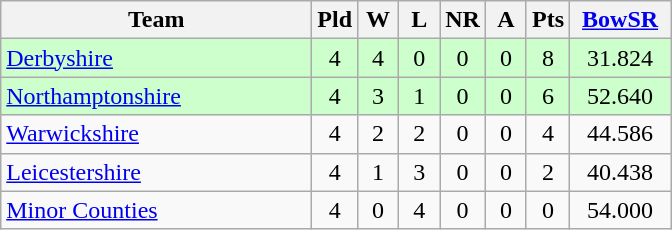<table class="wikitable" style="text-align: center;">
<tr>
<th width=200>Team</th>
<th width=20>Pld</th>
<th width=20>W</th>
<th width=20>L</th>
<th width=20>NR</th>
<th width=20>A</th>
<th width=20>Pts</th>
<th width=60><a href='#'>BowSR</a></th>
</tr>
<tr bgcolor="#ccffcc">
<td align=left><a href='#'>Derbyshire</a></td>
<td>4</td>
<td>4</td>
<td>0</td>
<td>0</td>
<td>0</td>
<td>8</td>
<td>31.824</td>
</tr>
<tr bgcolor="#ccffcc">
<td align=left><a href='#'>Northamptonshire</a></td>
<td>4</td>
<td>3</td>
<td>1</td>
<td>0</td>
<td>0</td>
<td>6</td>
<td>52.640</td>
</tr>
<tr>
<td align=left><a href='#'>Warwickshire</a></td>
<td>4</td>
<td>2</td>
<td>2</td>
<td>0</td>
<td>0</td>
<td>4</td>
<td>44.586</td>
</tr>
<tr>
<td align=left><a href='#'>Leicestershire</a></td>
<td>4</td>
<td>1</td>
<td>3</td>
<td>0</td>
<td>0</td>
<td>2</td>
<td>40.438</td>
</tr>
<tr>
<td align=left><a href='#'>Minor Counties</a></td>
<td>4</td>
<td>0</td>
<td>4</td>
<td>0</td>
<td>0</td>
<td>0</td>
<td>54.000</td>
</tr>
</table>
